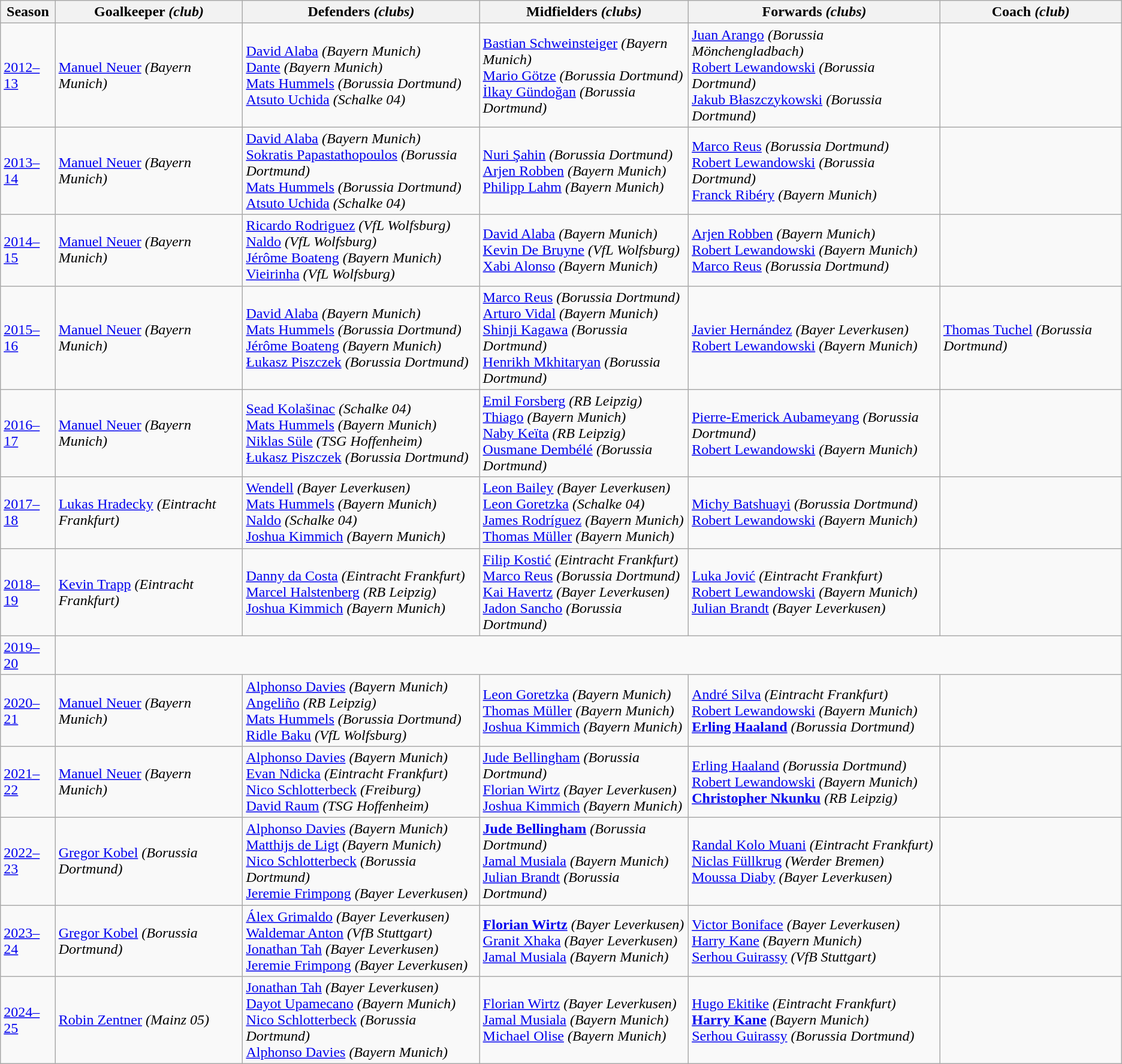<table class="wikitable">
<tr>
<th>Season</th>
<th>Goalkeeper <em>(club)</em></th>
<th>Defenders <em>(clubs)</em></th>
<th>Midfielders <em>(clubs)</em></th>
<th>Forwards <em>(clubs)</em></th>
<th>Coach <em>(club)</em></th>
</tr>
<tr>
<td style="text-align:centre;"><a href='#'>2012–13</a></td>
<td> <a href='#'>Manuel Neuer</a> <em>(Bayern Munich)</em></td>
<td style="text-align:left;"> <a href='#'>David Alaba</a> <em>(Bayern Munich)</em><br> <a href='#'>Dante</a> <em>(Bayern Munich)</em><br> <a href='#'>Mats Hummels</a> <em>(Borussia Dortmund)</em><br> <a href='#'>Atsuto Uchida</a> <em>(Schalke 04)</em></td>
<td style="text-align:left;"> <a href='#'>Bastian Schweinsteiger</a> <em>(Bayern Munich)</em><br> <a href='#'>Mario Götze</a> <em>(Borussia Dortmund)</em><br> <a href='#'>İlkay Gündoğan</a> <em>(Borussia Dortmund)</em></td>
<td style="text-align:left;"> <a href='#'>Juan Arango</a> <em>(Borussia Mönchengladbach)</em><br> <a href='#'>Robert Lewandowski</a> <em>(Borussia Dortmund)</em><br> <a href='#'>Jakub Błaszczykowski</a> <em>(Borussia Dortmund)</em></td>
<td></td>
</tr>
<tr>
<td style="text-align:centre;"><a href='#'>2013–14</a></td>
<td> <a href='#'>Manuel Neuer</a> <em>(Bayern Munich)</em></td>
<td style="text-align:left;"> <a href='#'>David Alaba</a> <em>(Bayern Munich)</em><br> <a href='#'>Sokratis Papastathopoulos</a> <em>(Borussia Dortmund)</em><br> <a href='#'>Mats Hummels</a> <em>(Borussia Dortmund)</em><br> <a href='#'>Atsuto Uchida</a> <em>(Schalke 04)</em></td>
<td style="text-align:left;"> <a href='#'>Nuri Şahin</a> <em>(Borussia Dortmund)</em><br> <a href='#'>Arjen Robben</a> <em>(Bayern Munich)</em><br> <a href='#'>Philipp Lahm</a> <em>(Bayern Munich)</em></td>
<td style="text-align:left;"> <a href='#'>Marco Reus</a> <em>(Borussia Dortmund)</em><br> <a href='#'>Robert Lewandowski</a> <em>(Borussia Dortmund)</em><br> <a href='#'>Franck Ribéry</a> <em>(Bayern Munich)</em></td>
<td></td>
</tr>
<tr>
<td style="text-align:centre;"><a href='#'>2014–15</a></td>
<td> <a href='#'>Manuel Neuer</a> <em>(Bayern Munich)</em></td>
<td style="text-align:left;"> <a href='#'>Ricardo Rodriguez</a> <em>(VfL Wolfsburg)</em><br> <a href='#'>Naldo</a> <em>(VfL Wolfsburg)</em> <br> <a href='#'>Jérôme Boateng</a> <em>(Bayern Munich)</em><br> <a href='#'>Vieirinha</a> <em>(VfL Wolfsburg)</em></td>
<td style="text-align:left;"> <a href='#'>David Alaba</a> <em>(Bayern Munich)</em><br> <a href='#'>Kevin De Bruyne</a> <em>(VfL Wolfsburg)</em><br> <a href='#'>Xabi Alonso</a> <em>(Bayern Munich)</em></td>
<td style="text-align:left;"> <a href='#'>Arjen Robben</a> <em>(Bayern Munich)</em><br> <a href='#'>Robert Lewandowski</a> <em>(Bayern Munich)</em><br> <a href='#'>Marco Reus</a> <em>(Borussia Dortmund)</em></td>
<td></td>
</tr>
<tr>
<td style="text-align:centre;"><a href='#'>2015–16</a></td>
<td> <a href='#'>Manuel Neuer</a> <em>(Bayern Munich)</em></td>
<td style="text-align:left;"> <a href='#'>David Alaba</a> <em>(Bayern Munich)</em> <br> <a href='#'>Mats Hummels</a> <em>(Borussia Dortmund)</em><br> <a href='#'>Jérôme Boateng</a> <em>(Bayern Munich)</em><br> <a href='#'>Łukasz Piszczek</a> <em>(Borussia Dortmund)</em></td>
<td style="text-align:left;"> <a href='#'>Marco Reus</a> <em>(Borussia Dortmund)</em><br> <a href='#'>Arturo Vidal</a> <em>(Bayern Munich)</em><br> <a href='#'>Shinji Kagawa</a> <em>(Borussia Dortmund)</em><br> <a href='#'>Henrikh Mkhitaryan</a> <em>(Borussia Dortmund)</em></td>
<td style="text-align:left;"> <a href='#'>Javier Hernández</a> <em>(Bayer Leverkusen)</em><br> <a href='#'>Robert Lewandowski</a> <em>(Bayern Munich)</em></td>
<td> <a href='#'>Thomas Tuchel</a> <em>(Borussia Dortmund)</em></td>
</tr>
<tr>
<td style="text-align:centre;"><a href='#'>2016–17</a></td>
<td> <a href='#'>Manuel Neuer</a> <em>(Bayern Munich)</em></td>
<td style="text-align:left;"> <a href='#'>Sead Kolašinac</a> <em>(Schalke 04)</em> <br> <a href='#'>Mats Hummels</a> <em>(Bayern Munich)</em><br> <a href='#'>Niklas Süle</a> <em>(TSG Hoffenheim)</em><br> <a href='#'>Łukasz Piszczek</a> <em>(Borussia Dortmund)</em></td>
<td style="text-align:left;"> <a href='#'>Emil Forsberg</a> <em>(RB Leipzig)</em><br> <a href='#'>Thiago</a> <em>(Bayern Munich)</em><br> <a href='#'>Naby Keïta</a> <em>(RB Leipzig)</em><br> <a href='#'>Ousmane Dembélé</a> <em>(Borussia Dortmund)</em></td>
<td style="text-align:left;"> <a href='#'>Pierre-Emerick Aubameyang</a> <em>(Borussia Dortmund)</em><br> <a href='#'>Robert Lewandowski</a> <em>(Bayern Munich)</em></td>
<td></td>
</tr>
<tr>
<td style="text-align:centre;"><a href='#'>2017–18</a></td>
<td> <a href='#'>Lukas Hradecky</a> <em>(Eintracht Frankfurt)</em></td>
<td style="text-align:left;"> <a href='#'>Wendell</a> <em>(Bayer Leverkusen)</em> <br> <a href='#'>Mats Hummels</a> <em>(Bayern Munich)</em><br> <a href='#'>Naldo</a> <em>(Schalke 04)</em><br> <a href='#'>Joshua Kimmich</a> <em>(Bayern Munich)</em></td>
<td style="text-align:left;"> <a href='#'>Leon Bailey</a> <em>(Bayer Leverkusen)</em><br> <a href='#'>Leon Goretzka</a> <em>(Schalke 04)</em><br> <a href='#'>James Rodríguez</a> <em>(Bayern Munich)</em><br> <a href='#'>Thomas Müller</a> <em>(Bayern Munich)</em></td>
<td style="text-align:left;"> <a href='#'>Michy Batshuayi</a> <em>(Borussia Dortmund)</em><br> <a href='#'>Robert Lewandowski</a> <em>(Bayern Munich)</em></td>
<td></td>
</tr>
<tr>
<td style="text-align:centre;"><a href='#'>2018–19</a></td>
<td> <a href='#'>Kevin Trapp</a> <em>(Eintracht Frankfurt)</em></td>
<td style="text-align:left;"> <a href='#'>Danny da Costa</a> <em>(Eintracht Frankfurt)</em> <br> <a href='#'>Marcel Halstenberg</a> <em>(RB Leipzig)</em><br> <a href='#'>Joshua Kimmich</a> <em>(Bayern Munich)</em></td>
<td style="text-align:left;"> <a href='#'>Filip Kostić</a> <em>(Eintracht Frankfurt)</em><br> <a href='#'>Marco Reus</a> <em>(Borussia Dortmund)</em><br> <a href='#'>Kai Havertz</a> <em>(Bayer Leverkusen)</em><br> <a href='#'>Jadon Sancho</a> <em>(Borussia Dortmund)</em></td>
<td style="text-align:left;"> <a href='#'>Luka Jović</a> <em>(Eintracht Frankfurt)</em><br> <a href='#'>Robert Lewandowski</a> <em>(Bayern Munich)</em><br> <a href='#'>Julian Brandt</a> <em>(Bayer Leverkusen)</em></td>
<td></td>
</tr>
<tr>
<td style="text-align:centre;"><a href='#'>2019–20</a></td>
<td colspan="5"></td>
</tr>
<tr>
<td style="text-align:centre;"><a href='#'>2020–21</a></td>
<td> <a href='#'>Manuel Neuer</a> <em>(Bayern Munich)</em></td>
<td style="text-align:left;"> <a href='#'>Alphonso Davies</a> <em>(Bayern Munich)</em> <br> <a href='#'>Angeliño</a> <em>(RB Leipzig)</em><br> <a href='#'>Mats Hummels</a> <em>(Borussia Dortmund)</em><br> <a href='#'>Ridle Baku</a> <em>(VfL Wolfsburg)</em></td>
<td style="text-align:left;"> <a href='#'>Leon Goretzka</a> <em>(Bayern Munich)</em><br> <a href='#'>Thomas Müller</a> <em>(Bayern Munich)</em><br> <a href='#'>Joshua Kimmich</a> <em>(Bayern Munich)</em></td>
<td style="text-align:left;"> <a href='#'>André Silva</a> <em>(Eintracht Frankfurt)</em><br> <a href='#'>Robert Lewandowski</a> <em>(Bayern Munich)</em><br> <strong><a href='#'>Erling Haaland</a></strong> <em>(Borussia Dortmund)</em></td>
<td></td>
</tr>
<tr>
<td style="text-align:centre;"><a href='#'>2021–22</a></td>
<td> <a href='#'>Manuel Neuer</a> <em>(Bayern Munich)</em></td>
<td style="text-align:left;"> <a href='#'>Alphonso Davies</a> <em>(Bayern Munich)</em> <br> <a href='#'>Evan Ndicka</a> <em>(Eintracht Frankfurt)</em><br> <a href='#'>Nico Schlotterbeck</a> <em>(Freiburg)</em><br> <a href='#'>David Raum</a> <em>(TSG Hoffenheim)</em></td>
<td style="text-align:left;"> <a href='#'>Jude Bellingham</a> <em>(Borussia Dortmund)</em><br> <a href='#'>Florian Wirtz</a> <em>(Bayer Leverkusen)</em><br> <a href='#'>Joshua Kimmich</a> <em>(Bayern Munich)</em></td>
<td style="text-align:left;"> <a href='#'>Erling Haaland</a> <em>(Borussia Dortmund)</em><br> <a href='#'>Robert Lewandowski</a> <em>(Bayern Munich)</em><br> <strong><a href='#'>Christopher Nkunku</a></strong> <em>(RB Leipzig)</em></td>
<td></td>
</tr>
<tr>
<td style="text-align:centre;"><a href='#'>2022–23</a></td>
<td> <a href='#'>Gregor Kobel</a> <em>(Borussia Dortmund)</em></td>
<td style="text-align:left;"> <a href='#'>Alphonso Davies</a> <em>(Bayern Munich)</em> <br> <a href='#'>Matthijs de Ligt</a> <em>(Bayern Munich)</em><br> <a href='#'>Nico Schlotterbeck</a> <em>(Borussia Dortmund)</em><br> <a href='#'>Jeremie Frimpong</a> <em>(Bayer Leverkusen)</em></td>
<td style="text-align:left;"> <strong><a href='#'>Jude Bellingham</a></strong> <em>(Borussia Dortmund)</em><br> <a href='#'>Jamal Musiala</a> <em>(Bayern Munich)</em><br> <a href='#'>Julian Brandt</a> <em>(Borussia Dortmund)</em></td>
<td style="text-align:left;"> <a href='#'>Randal Kolo Muani</a> <em>(Eintracht Frankfurt)</em><br> <a href='#'>Niclas Füllkrug</a> <em>(Werder Bremen)</em><br> <a href='#'>Moussa Diaby</a> <em>(Bayer Leverkusen)</em></td>
<td></td>
</tr>
<tr>
<td style="text-align:centre;"><a href='#'>2023–24</a></td>
<td> <a href='#'>Gregor Kobel</a> <em>(Borussia Dortmund)</em></td>
<td style="text-align:left;"> <a href='#'>Álex Grimaldo</a> <em>(Bayer Leverkusen)</em> <br> <a href='#'>Waldemar Anton</a> <em>(VfB Stuttgart)</em><br> <a href='#'>Jonathan Tah</a> <em>(Bayer Leverkusen)</em><br> <a href='#'>Jeremie Frimpong</a> <em>(Bayer Leverkusen)</em></td>
<td style="text-align:left;"> <strong><a href='#'>Florian Wirtz</a></strong> <em>(Bayer Leverkusen)</em><br> <a href='#'>Granit Xhaka</a> <em>(Bayer Leverkusen)</em><br> <a href='#'>Jamal Musiala</a> <em>(Bayern Munich)</em></td>
<td style="text-align:left;"> <a href='#'>Victor Boniface</a> <em>(Bayer Leverkusen)</em><br> <a href='#'>Harry Kane</a> <em>(Bayern Munich)</em><br> <a href='#'>Serhou Guirassy</a> <em>(VfB Stuttgart)</em></td>
<td></td>
</tr>
<tr>
<td style="text-align:centre;"><a href='#'>2024–25</a></td>
<td> <a href='#'>Robin Zentner</a> <em>(Mainz 05)</em></td>
<td style="text-align:left;"> <a href='#'>Jonathan Tah</a> <em>(Bayer Leverkusen)</em> <br> <a href='#'>Dayot Upamecano</a> <em>(Bayern Munich)</em><br> <a href='#'>Nico Schlotterbeck</a> <em>(Borussia Dortmund)</em><br> <a href='#'>Alphonso Davies</a> <em>(Bayern Munich)</em></td>
<td style="text-align:left;"> <a href='#'>Florian Wirtz</a> <em>(Bayer Leverkusen)</em><br> <a href='#'>Jamal Musiala</a> <em>(Bayern Munich)</em><br> <a href='#'>Michael Olise</a> <em>(Bayern Munich)</em></td>
<td style="text-align:left;"> <a href='#'>Hugo Ekitike</a> <em>(Eintracht Frankfurt)</em><br> <strong><a href='#'>Harry Kane</a></strong> <em>(Bayern Munich)</em><br> <a href='#'>Serhou Guirassy</a> <em>(Borussia Dortmund)</em></td>
<td></td>
</tr>
</table>
